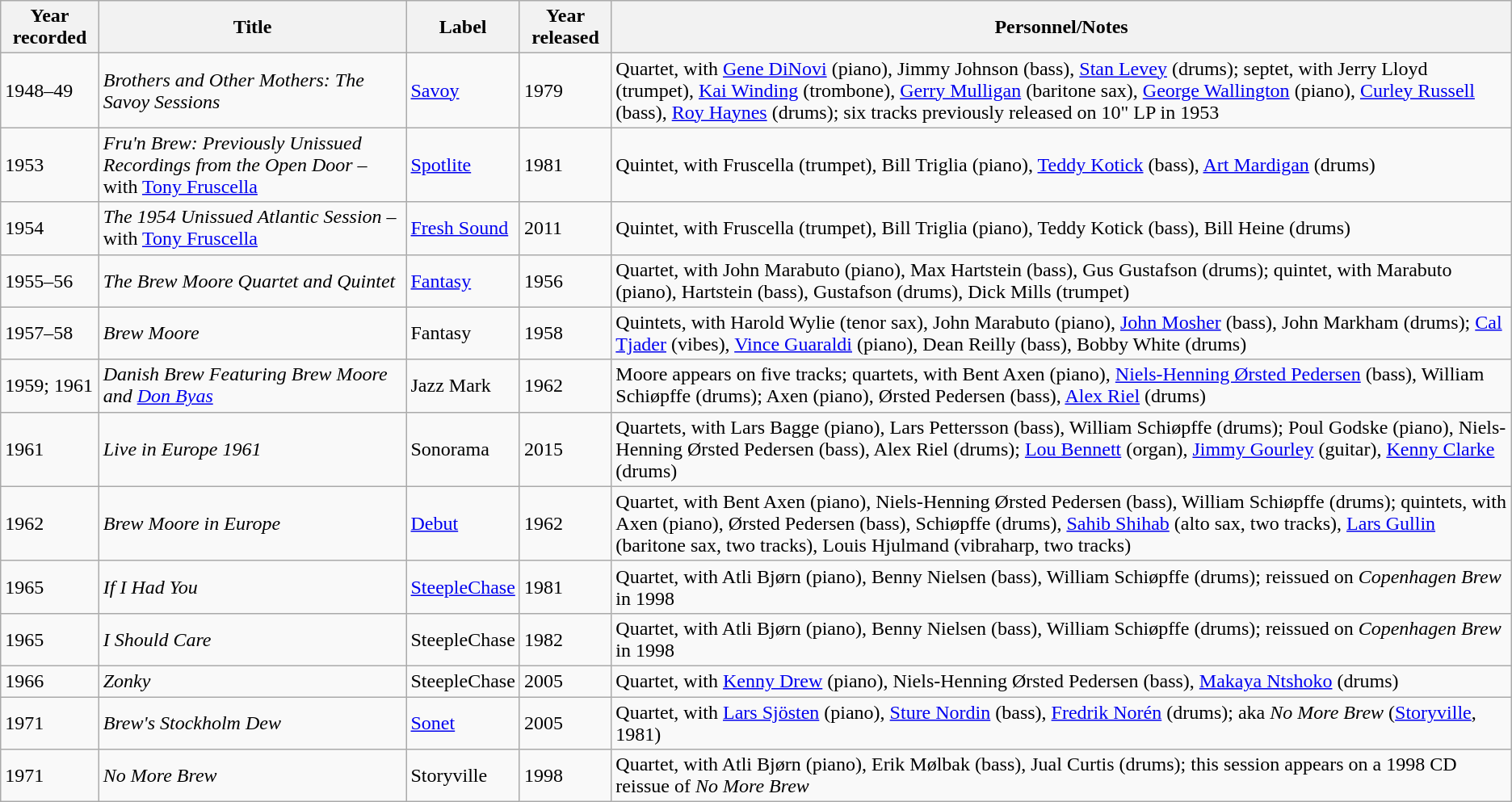<table class="wikitable sortable">
<tr>
<th>Year recorded</th>
<th>Title</th>
<th>Label</th>
<th>Year released</th>
<th>Personnel/Notes</th>
</tr>
<tr>
<td>1948–49</td>
<td><em>Brothers and Other Mothers: The Savoy Sessions</em></td>
<td><a href='#'>Savoy</a></td>
<td>1979</td>
<td>Quartet, with <a href='#'>Gene DiNovi</a> (piano), Jimmy Johnson (bass), <a href='#'>Stan Levey</a> (drums); septet, with Jerry Lloyd (trumpet), <a href='#'>Kai Winding</a> (trombone), <a href='#'>Gerry Mulligan</a> (baritone sax), <a href='#'>George Wallington</a> (piano), <a href='#'>Curley Russell</a> (bass), <a href='#'>Roy Haynes</a> (drums); six tracks previously released on 10" LP in 1953</td>
</tr>
<tr>
<td>1953</td>
<td><em>Fru'n Brew: Previously Unissued Recordings from the Open Door</em> – with <a href='#'>Tony Fruscella</a></td>
<td><a href='#'>Spotlite</a></td>
<td>1981</td>
<td>Quintet, with Fruscella (trumpet), Bill Triglia (piano), <a href='#'>Teddy Kotick</a> (bass), <a href='#'>Art Mardigan</a> (drums)</td>
</tr>
<tr>
<td>1954</td>
<td><em>The 1954 Unissued Atlantic Session</em> – with <a href='#'>Tony Fruscella</a></td>
<td><a href='#'>Fresh Sound</a></td>
<td>2011</td>
<td>Quintet, with Fruscella (trumpet), Bill Triglia (piano), Teddy Kotick (bass), Bill Heine (drums)</td>
</tr>
<tr>
<td>1955–56</td>
<td><em>The Brew Moore Quartet and Quintet</em></td>
<td><a href='#'>Fantasy</a></td>
<td>1956</td>
<td>Quartet, with John Marabuto (piano), Max Hartstein (bass), Gus Gustafson (drums); quintet, with Marabuto (piano), Hartstein (bass), Gustafson (drums), Dick Mills (trumpet)</td>
</tr>
<tr>
<td>1957–58</td>
<td><em>Brew Moore</em></td>
<td>Fantasy</td>
<td>1958</td>
<td>Quintets, with Harold Wylie (tenor sax), John Marabuto (piano), <a href='#'>John Mosher</a> (bass), John Markham (drums); <a href='#'>Cal Tjader</a> (vibes), <a href='#'>Vince Guaraldi</a> (piano), Dean Reilly (bass), Bobby White (drums)</td>
</tr>
<tr>
<td>1959; 1961</td>
<td><em>Danish Brew Featuring Brew Moore and <a href='#'>Don Byas</a></em></td>
<td>Jazz Mark</td>
<td>1962</td>
<td>Moore appears on five tracks; quartets, with Bent Axen (piano), <a href='#'>Niels-Henning Ørsted Pedersen</a> (bass), William Schiøpffe (drums); Axen (piano), Ørsted Pedersen (bass), <a href='#'>Alex Riel</a> (drums)</td>
</tr>
<tr>
<td>1961</td>
<td><em>Live in Europe 1961</em></td>
<td>Sonorama</td>
<td>2015</td>
<td>Quartets, with Lars Bagge (piano), Lars Pettersson (bass), William Schiøpffe (drums); Poul Godske (piano), Niels-Henning Ørsted Pedersen (bass), Alex Riel (drums); <a href='#'>Lou Bennett</a> (organ), <a href='#'>Jimmy Gourley</a> (guitar), <a href='#'>Kenny Clarke</a> (drums)</td>
</tr>
<tr>
<td>1962</td>
<td><em>Brew Moore in Europe</em></td>
<td><a href='#'>Debut</a></td>
<td>1962</td>
<td>Quartet, with Bent Axen (piano), Niels-Henning Ørsted Pedersen (bass), William Schiøpffe (drums); quintets, with Axen (piano), Ørsted Pedersen (bass), Schiøpffe (drums), <a href='#'>Sahib Shihab</a> (alto sax, two tracks), <a href='#'>Lars Gullin</a> (baritone sax, two tracks), Louis Hjulmand (vibraharp, two tracks)</td>
</tr>
<tr>
<td>1965</td>
<td><em>If I Had You</em></td>
<td><a href='#'>SteepleChase</a></td>
<td>1981</td>
<td>Quartet, with Atli Bjørn (piano), Benny Nielsen (bass), William Schiøpffe (drums); reissued on <em>Copenhagen Brew</em> in 1998</td>
</tr>
<tr>
<td>1965</td>
<td><em>I Should Care</em></td>
<td>SteepleChase</td>
<td>1982</td>
<td>Quartet, with Atli Bjørn (piano), Benny Nielsen (bass), William Schiøpffe (drums); reissued on <em>Copenhagen Brew</em> in 1998</td>
</tr>
<tr>
<td>1966</td>
<td><em>Zonky</em></td>
<td>SteepleChase</td>
<td>2005</td>
<td>Quartet, with <a href='#'>Kenny Drew</a> (piano), Niels-Henning Ørsted Pedersen (bass), <a href='#'>Makaya Ntshoko</a> (drums)</td>
</tr>
<tr>
<td>1971</td>
<td><em>Brew's Stockholm Dew</em></td>
<td><a href='#'>Sonet</a></td>
<td>2005</td>
<td>Quartet, with <a href='#'>Lars Sjösten</a> (piano), <a href='#'>Sture Nordin</a> (bass), <a href='#'>Fredrik Norén</a> (drums); aka <em>No More Brew</em> (<a href='#'>Storyville</a>, 1981)</td>
</tr>
<tr>
<td>1971</td>
<td><em>No More Brew</em></td>
<td>Storyville</td>
<td>1998</td>
<td>Quartet, with Atli Bjørn (piano), Erik Mølbak (bass), Jual Curtis (drums); this session appears on a 1998 CD reissue of <em>No More Brew</em></td>
</tr>
</table>
